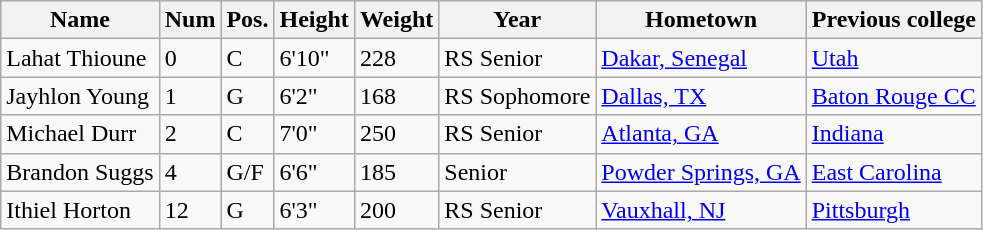<table class="wikitable sortable" border="1">
<tr>
<th>Name</th>
<th>Num</th>
<th>Pos.</th>
<th>Height</th>
<th>Weight</th>
<th>Year</th>
<th>Hometown</th>
<th class="unsortable">Previous college</th>
</tr>
<tr>
<td>Lahat Thioune</td>
<td>0</td>
<td>C</td>
<td>6'10"</td>
<td>228</td>
<td>RS Senior</td>
<td><a href='#'>Dakar, Senegal</a></td>
<td><a href='#'>Utah</a></td>
</tr>
<tr>
<td>Jayhlon Young</td>
<td>1</td>
<td>G</td>
<td>6'2"</td>
<td>168</td>
<td>RS Sophomore</td>
<td><a href='#'>Dallas, TX</a></td>
<td><a href='#'>Baton Rouge CC</a></td>
</tr>
<tr>
<td>Michael Durr</td>
<td>2</td>
<td>C</td>
<td>7'0"</td>
<td>250</td>
<td>RS Senior</td>
<td><a href='#'>Atlanta, GA</a></td>
<td><a href='#'>Indiana</a></td>
</tr>
<tr>
<td>Brandon Suggs</td>
<td>4</td>
<td>G/F</td>
<td>6'6"</td>
<td>185</td>
<td>Senior</td>
<td><a href='#'>Powder Springs, GA</a></td>
<td><a href='#'>East Carolina</a></td>
</tr>
<tr>
<td>Ithiel Horton</td>
<td>12</td>
<td>G</td>
<td>6'3"</td>
<td>200</td>
<td>RS Senior</td>
<td><a href='#'>Vauxhall, NJ</a></td>
<td><a href='#'>Pittsburgh</a></td>
</tr>
</table>
